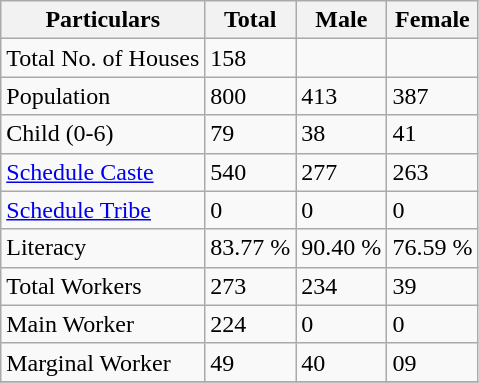<table class="wikitable sortable">
<tr>
<th>Particulars</th>
<th>Total</th>
<th>Male</th>
<th>Female</th>
</tr>
<tr>
<td>Total No. of Houses</td>
<td>158</td>
<td></td>
<td></td>
</tr>
<tr>
<td>Population</td>
<td>800</td>
<td>413</td>
<td>387</td>
</tr>
<tr>
<td>Child (0-6)</td>
<td>79</td>
<td>38</td>
<td>41</td>
</tr>
<tr>
<td><a href='#'>Schedule Caste</a></td>
<td>540</td>
<td>277</td>
<td>263</td>
</tr>
<tr>
<td><a href='#'>Schedule Tribe</a></td>
<td>0</td>
<td>0</td>
<td>0</td>
</tr>
<tr>
<td>Literacy</td>
<td>83.77 %</td>
<td>90.40  %</td>
<td>76.59    %</td>
</tr>
<tr>
<td>Total Workers</td>
<td>273</td>
<td>234</td>
<td>39</td>
</tr>
<tr>
<td>Main Worker</td>
<td>224</td>
<td>0</td>
<td>0</td>
</tr>
<tr>
<td>Marginal Worker</td>
<td>49</td>
<td>40</td>
<td>09</td>
</tr>
<tr>
</tr>
</table>
